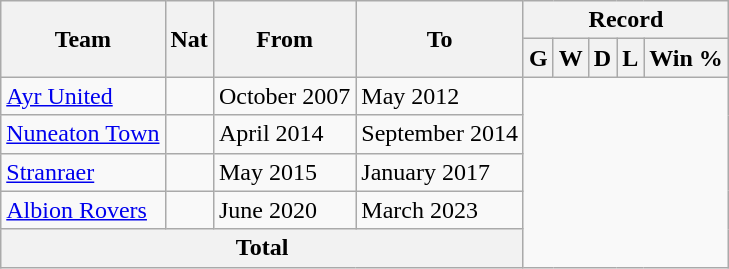<table class="wikitable" style="text-align: center">
<tr>
<th rowspan="2">Team</th>
<th rowspan="2">Nat</th>
<th rowspan="2">From</th>
<th rowspan="2">To</th>
<th colspan="5">Record</th>
</tr>
<tr>
<th>G</th>
<th>W</th>
<th>D</th>
<th>L</th>
<th>Win %</th>
</tr>
<tr>
<td align=left><a href='#'>Ayr United</a></td>
<td></td>
<td align=left>October 2007</td>
<td align=left>May 2012<br></td>
</tr>
<tr>
<td align=left><a href='#'>Nuneaton Town</a></td>
<td></td>
<td align=left>April 2014</td>
<td align=left>September 2014<br></td>
</tr>
<tr>
<td align=left><a href='#'>Stranraer</a></td>
<td></td>
<td align=left>May 2015</td>
<td align=left>January 2017<br></td>
</tr>
<tr>
<td align=left><a href='#'>Albion Rovers</a></td>
<td></td>
<td align=left>June 2020</td>
<td align=left>March 2023<br></td>
</tr>
<tr>
<th colspan=4>Total<br></th>
</tr>
</table>
